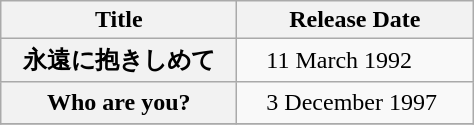<table class="wikitable">
<tr>
<th align="left" width="150px">Title</th>
<th align="left" width="150px">Release Date</th>
</tr>
<tr>
<th>永遠に抱きしめて</th>
<td>　11 March 1992</td>
</tr>
<tr>
<th>Who are you?</th>
<td>　3 December 1997</td>
</tr>
<tr>
</tr>
</table>
